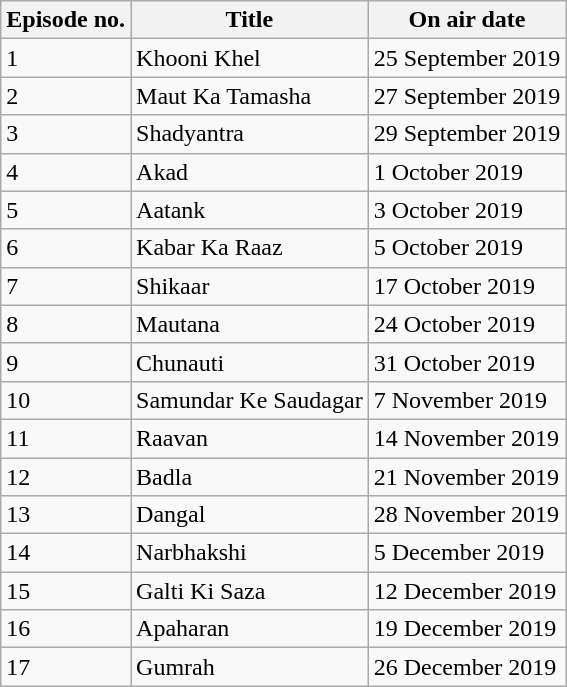<table class="wikitable">
<tr>
<th>Episode no.</th>
<th>Title</th>
<th>On air date</th>
</tr>
<tr>
<td><div> 1 </div></td>
<td>Khooni Khel</td>
<td>25 September 2019</td>
</tr>
<tr>
<td><div> 2 </div></td>
<td>Maut Ka Tamasha</td>
<td>27 September 2019</td>
</tr>
<tr>
<td><div> 3 </div></td>
<td>Shadyantra</td>
<td>29 September 2019</td>
</tr>
<tr>
<td><div> 4 </div></td>
<td>Akad</td>
<td>1 October 2019</td>
</tr>
<tr>
<td><div> 5 </div></td>
<td>Aatank</td>
<td>3 October 2019</td>
</tr>
<tr>
<td><div> 6 </div></td>
<td>Kabar Ka Raaz</td>
<td>5 October 2019</td>
</tr>
<tr>
<td><div> 7 </div></td>
<td>Shikaar</td>
<td>17 October 2019</td>
</tr>
<tr>
<td><div> 8 </div></td>
<td>Mautana</td>
<td>24 October 2019</td>
</tr>
<tr>
<td><div> 9 </div></td>
<td>Chunauti</td>
<td>31 October 2019</td>
</tr>
<tr>
<td><div> 10 </div></td>
<td>Samundar Ke Saudagar</td>
<td>7 November 2019</td>
</tr>
<tr>
<td><div> 11 </div></td>
<td>Raavan</td>
<td>14 November 2019</td>
</tr>
<tr>
<td><div> 12 </div></td>
<td>Badla</td>
<td>21 November 2019</td>
</tr>
<tr>
<td><div> 13 </div></td>
<td>Dangal</td>
<td>28 November 2019</td>
</tr>
<tr>
<td><div> 14 </div></td>
<td>Narbhakshi</td>
<td>5 December 2019</td>
</tr>
<tr>
<td><div> 15 </div></td>
<td>Galti Ki Saza</td>
<td>12 December 2019</td>
</tr>
<tr>
<td><div> 16 </div></td>
<td>Apaharan</td>
<td>19 December 2019</td>
</tr>
<tr>
<td><div> 17 </div></td>
<td>Gumrah</td>
<td>26 December 2019</td>
</tr>
</table>
